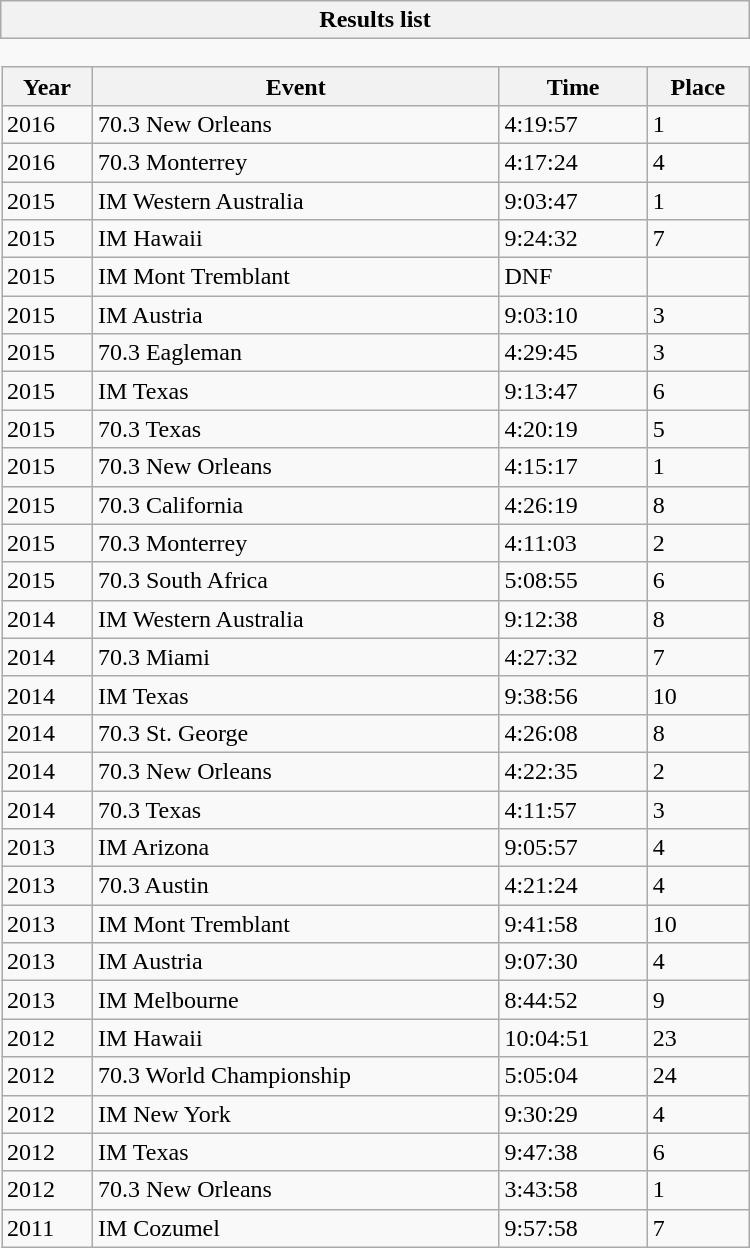<table class="wikitable collapsible collapsed" style="border:none; width:500px;">
<tr>
<th>Results list</th>
</tr>
<tr>
<td style="padding:0; border:none;"><br><table class="wikitable sortable" style="margin:0; width:100%;">
<tr>
<th>Year</th>
<th>Event</th>
<th>Time</th>
<th>Place</th>
</tr>
<tr>
<td>2016</td>
<td>70.3 New Orleans</td>
<td>4:19:57</td>
<td>1</td>
</tr>
<tr>
<td>2016</td>
<td>70.3 Monterrey</td>
<td>4:17:24</td>
<td>4</td>
</tr>
<tr>
<td>2015</td>
<td>IM Western Australia</td>
<td>9:03:47</td>
<td>1</td>
</tr>
<tr>
<td>2015</td>
<td>IM Hawaii</td>
<td>9:24:32</td>
<td>7</td>
</tr>
<tr>
<td>2015</td>
<td>IM Mont Tremblant</td>
<td>DNF</td>
<td></td>
</tr>
<tr>
<td>2015</td>
<td>IM Austria</td>
<td>9:03:10</td>
<td>3</td>
</tr>
<tr>
<td>2015</td>
<td>70.3 Eagleman</td>
<td>4:29:45</td>
<td>3</td>
</tr>
<tr>
<td>2015</td>
<td>IM Texas</td>
<td>9:13:47</td>
<td>6</td>
</tr>
<tr>
<td>2015</td>
<td>70.3 Texas</td>
<td>4:20:19</td>
<td>5</td>
</tr>
<tr>
<td>2015</td>
<td>70.3 New Orleans</td>
<td>4:15:17</td>
<td>1</td>
</tr>
<tr>
<td>2015</td>
<td>70.3 California</td>
<td>4:26:19</td>
<td>8</td>
</tr>
<tr>
<td>2015</td>
<td>70.3 Monterrey</td>
<td>4:11:03</td>
<td>2</td>
</tr>
<tr>
<td>2015</td>
<td>70.3 South Africa</td>
<td>5:08:55</td>
<td>6</td>
</tr>
<tr>
<td>2014</td>
<td>IM Western Australia</td>
<td>9:12:38</td>
<td>8</td>
</tr>
<tr>
<td>2014</td>
<td>70.3 Miami</td>
<td>4:27:32</td>
<td>7</td>
</tr>
<tr>
<td>2014</td>
<td>IM Texas</td>
<td>9:38:56</td>
<td>10</td>
</tr>
<tr>
<td>2014</td>
<td>70.3 St. George</td>
<td>4:26:08</td>
<td>8</td>
</tr>
<tr>
<td>2014</td>
<td>70.3 New Orleans</td>
<td>4:22:35</td>
<td>2</td>
</tr>
<tr>
<td>2014</td>
<td>70.3 Texas</td>
<td>4:11:57</td>
<td>3</td>
</tr>
<tr>
<td>2013</td>
<td>IM Arizona</td>
<td>9:05:57</td>
<td>4</td>
</tr>
<tr>
<td>2013</td>
<td>70.3 Austin</td>
<td>4:21:24</td>
<td>4</td>
</tr>
<tr>
<td>2013</td>
<td>IM Mont Tremblant</td>
<td>9:41:58</td>
<td>10</td>
</tr>
<tr>
<td>2013</td>
<td>IM Austria</td>
<td>9:07:30</td>
<td>4</td>
</tr>
<tr>
<td>2013</td>
<td>IM Melbourne</td>
<td>8:44:52</td>
<td>9</td>
</tr>
<tr>
<td>2012</td>
<td>IM Hawaii</td>
<td>10:04:51</td>
<td>23</td>
</tr>
<tr>
<td>2012</td>
<td>70.3 World Championship</td>
<td>5:05:04</td>
<td>24</td>
</tr>
<tr>
<td>2012</td>
<td>IM New York</td>
<td>9:30:29</td>
<td>4</td>
</tr>
<tr>
<td>2012</td>
<td>IM Texas</td>
<td>9:47:38</td>
<td>6</td>
</tr>
<tr>
<td>2012</td>
<td>70.3 New Orleans</td>
<td>3:43:58</td>
<td>1</td>
</tr>
<tr>
<td>2011</td>
<td>IM Cozumel</td>
<td>9:57:58</td>
<td>7</td>
</tr>
</table>
</td>
</tr>
</table>
